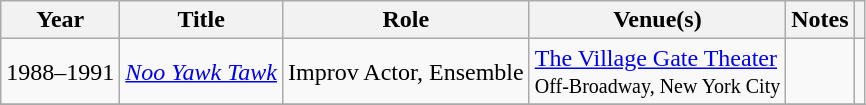<table class="wikitable sortable">
<tr>
<th>Year</th>
<th>Title</th>
<th>Role</th>
<th>Venue(s)</th>
<th class="unsortable">Notes</th>
<th class="unsortable"></th>
</tr>
<tr>
<td>1988–1991</td>
<td><em><a href='#'>Noo Yawk Tawk</a></em></td>
<td>Improv Actor, Ensemble</td>
<td><a href='#'>The Village Gate Theater</a> <br><small>Off-Broadway, New York City</small></td>
<td></td>
<td></td>
</tr>
<tr>
</tr>
</table>
